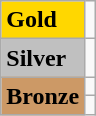<table class="wikitable">
<tr>
<td bgcolor="gold"><strong>Gold</strong></td>
<td></td>
</tr>
<tr>
<td bgcolor="silver"><strong>Silver</strong></td>
<td></td>
</tr>
<tr>
<td rowspan="2" bgcolor="#cc9966"><strong>Bronze</strong></td>
<td></td>
</tr>
<tr>
<td></td>
</tr>
</table>
